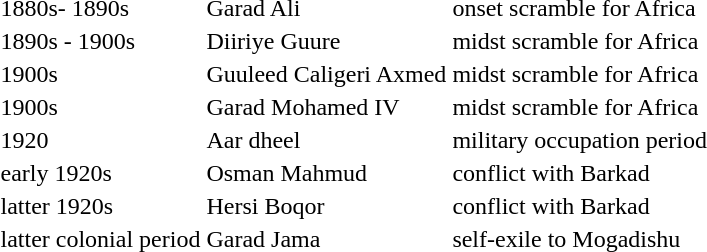<table>
<tr>
<td>1880s- 1890s</td>
<td>Garad Ali</td>
<td>onset scramble for Africa</td>
</tr>
<tr>
<td>1890s - 1900s</td>
<td>Diiriye Guure</td>
<td>midst scramble for Africa</td>
</tr>
<tr>
<td>1900s</td>
<td>Guuleed Caligeri Axmed</td>
<td>midst scramble for Africa</td>
</tr>
<tr>
<td>1900s</td>
<td>Garad Mohamed IV</td>
<td>midst scramble for Africa</td>
</tr>
<tr>
<td>1920</td>
<td>Aar dheel</td>
<td>military occupation period</td>
</tr>
<tr>
<td>early 1920s</td>
<td>Osman Mahmud</td>
<td>conflict with Barkad</td>
</tr>
<tr>
<td>latter 1920s</td>
<td>Hersi Boqor</td>
<td>conflict with Barkad</td>
</tr>
<tr>
<td>latter colonial period</td>
<td>Garad Jama</td>
<td>self-exile to Mogadishu</td>
</tr>
</table>
